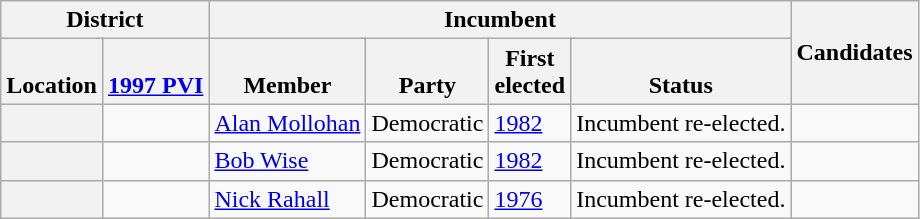<table class="wikitable sortable">
<tr>
<th colspan=2>District</th>
<th colspan=4>Incumbent</th>
<th rowspan=2 class="unsortable">Candidates</th>
</tr>
<tr valign=bottom>
<th>Location</th>
<th><a href='#'>1997 PVI</a></th>
<th>Member</th>
<th>Party</th>
<th>First<br>elected</th>
<th>Status</th>
</tr>
<tr>
<th></th>
<td></td>
<td><a href='#'>Alan Mollohan</a></td>
<td>Democratic</td>
<td><a href='#'>1982</a></td>
<td>Incumbent re-elected.</td>
<td nowrap></td>
</tr>
<tr>
<th></th>
<td></td>
<td><a href='#'>Bob Wise</a></td>
<td>Democratic</td>
<td><a href='#'>1982</a></td>
<td>Incumbent re-elected.</td>
<td nowrap></td>
</tr>
<tr>
<th></th>
<td></td>
<td><a href='#'>Nick Rahall</a></td>
<td>Democratic</td>
<td><a href='#'>1976</a></td>
<td>Incumbent re-elected.</td>
<td nowrap></td>
</tr>
</table>
